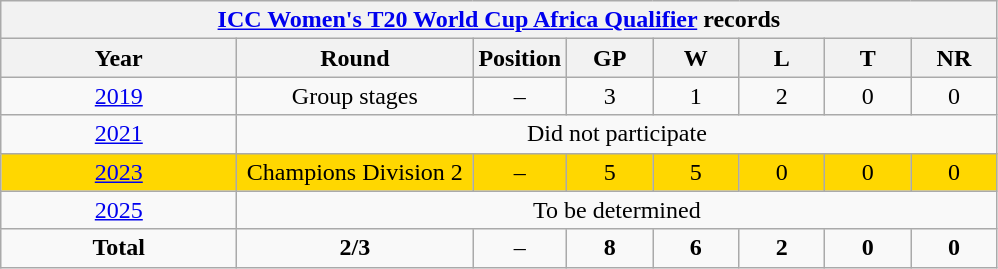<table class="wikitable" style="text-align: center; width=900px;">
<tr>
<th colspan=9><a href='#'>ICC Women's T20 World Cup Africa Qualifier</a> records</th>
</tr>
<tr>
<th width=150>Year</th>
<th width=150>Round</th>
<th width=50>Position</th>
<th width=50>GP</th>
<th width=50>W</th>
<th width=50>L</th>
<th width=50>T</th>
<th width=50>NR</th>
</tr>
<tr>
<td> <a href='#'>2019</a></td>
<td>Group stages</td>
<td>–</td>
<td>3</td>
<td>1</td>
<td>2</td>
<td>0</td>
<td>0</td>
</tr>
<tr>
<td> <a href='#'>2021</a></td>
<td colspan=8>Did not participate</td>
</tr>
<tr bgcolor=gold>
<td> <a href='#'>2023</a></td>
<td>Champions Division 2</td>
<td>–</td>
<td>5</td>
<td>5</td>
<td>0</td>
<td>0</td>
<td>0</td>
</tr>
<tr>
<td> <a href='#'>2025</a></td>
<td colspan=8>To be determined</td>
</tr>
<tr>
<td><strong>Total</strong></td>
<td><strong>2/3</strong></td>
<td>–</td>
<td><strong>8</strong></td>
<td><strong>6</strong></td>
<td><strong>2</strong></td>
<td><strong>0</strong></td>
<td><strong>0</strong></td>
</tr>
</table>
